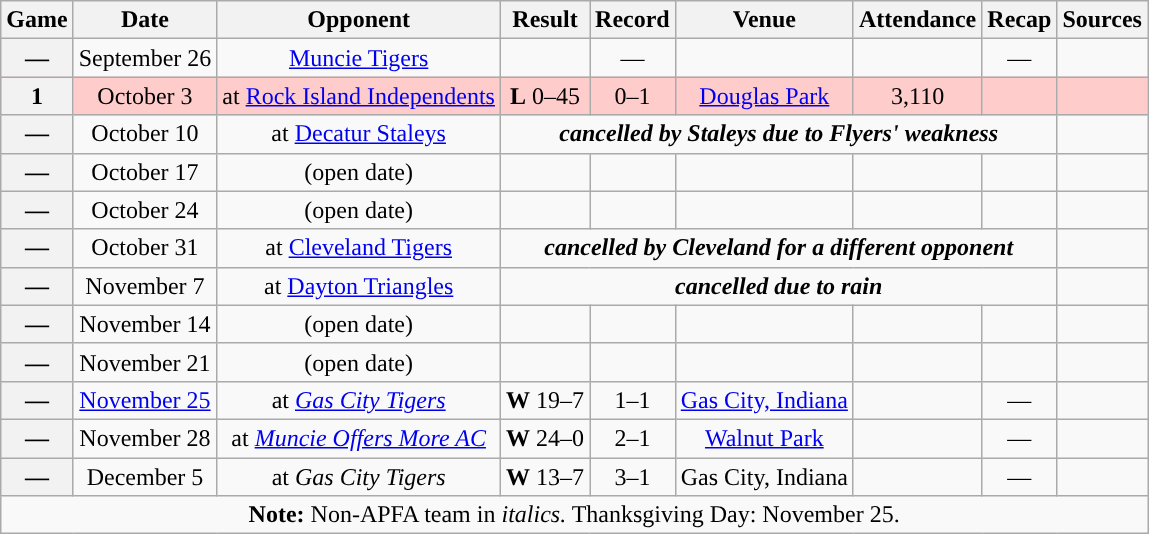<table class="wikitable" style="text-align:center">
<tr>
<th>Game</th>
<th>Date</th>
<th>Opponent</th>
<th>Result</th>
<th>Record</th>
<th>Venue</th>
<th>Attendance</th>
<th>Recap</th>
<th>Sources</th>
</tr>
<tr>
<th>—</th>
<td>September 26</td>
<td><a href='#'>Muncie Tigers</a></td>
<td></td>
<td>—</td>
<td></td>
<td></td>
<td>—</td>
<td></td>
</tr>
<tr style="background:#fcc">
<th>1</th>
<td>October 3</td>
<td>at <a href='#'>Rock Island Independents</a></td>
<td><strong>L</strong> 0–45</td>
<td>0–1</td>
<td><a href='#'>Douglas Park</a></td>
<td>3,110</td>
<td></td>
<td></td>
</tr>
<tr>
<th>—</th>
<td>October 10</td>
<td>at <a href='#'>Decatur Staleys</a></td>
<td colspan="5"><strong><em>cancelled by Staleys due to Flyers' weakness</em></strong></td>
<td></td>
</tr>
<tr>
<th>—</th>
<td>October 17</td>
<td>(open date)</td>
<td></td>
<td></td>
<td></td>
<td></td>
<td></td>
<td></td>
</tr>
<tr>
<th>—</th>
<td>October 24</td>
<td>(open date)</td>
<td></td>
<td></td>
<td></td>
<td></td>
<td></td>
<td></td>
</tr>
<tr>
<th>—</th>
<td>October 31</td>
<td>at <a href='#'>Cleveland Tigers</a></td>
<td colspan="5"><strong><em>cancelled by Cleveland for a different opponent</em></strong></td>
<td></td>
</tr>
<tr>
<th>—</th>
<td>November 7</td>
<td>at <a href='#'>Dayton Triangles</a></td>
<td colspan="5"><strong><em>cancelled due to rain</em></strong></td>
<td></td>
</tr>
<tr>
<th>—</th>
<td>November 14</td>
<td>(open date)</td>
<td></td>
<td></td>
<td></td>
<td></td>
<td></td>
<td></td>
</tr>
<tr>
<th>—</th>
<td>November 21</td>
<td>(open date)</td>
<td></td>
<td></td>
<td></td>
<td></td>
<td></td>
<td></td>
</tr>
<tr>
<th>—</th>
<td><a href='#'>November 25</a></td>
<td>at <em><a href='#'>Gas City Tigers</a></em></td>
<td><strong>W</strong> 19–7</td>
<td>1–1</td>
<td><a href='#'>Gas City, Indiana</a></td>
<td></td>
<td>—</td>
<td></td>
</tr>
<tr>
<th>—</th>
<td>November 28</td>
<td>at <em><a href='#'>Muncie Offers More AC</a></em></td>
<td><strong>W</strong> 24–0</td>
<td>2–1</td>
<td><a href='#'>Walnut Park</a></td>
<td></td>
<td>—</td>
<td></td>
</tr>
<tr>
<th>—</th>
<td>December 5</td>
<td>at <em>Gas City Tigers</em></td>
<td><strong>W</strong> 13–7</td>
<td>3–1</td>
<td>Gas City, Indiana</td>
<td></td>
<td>—</td>
<td></td>
</tr>
<tr>
<td colspan="10"><strong>Note:</strong> Non-APFA team in <em>italics.</em> Thanksgiving Day: November 25.</td>
</tr>
</table>
